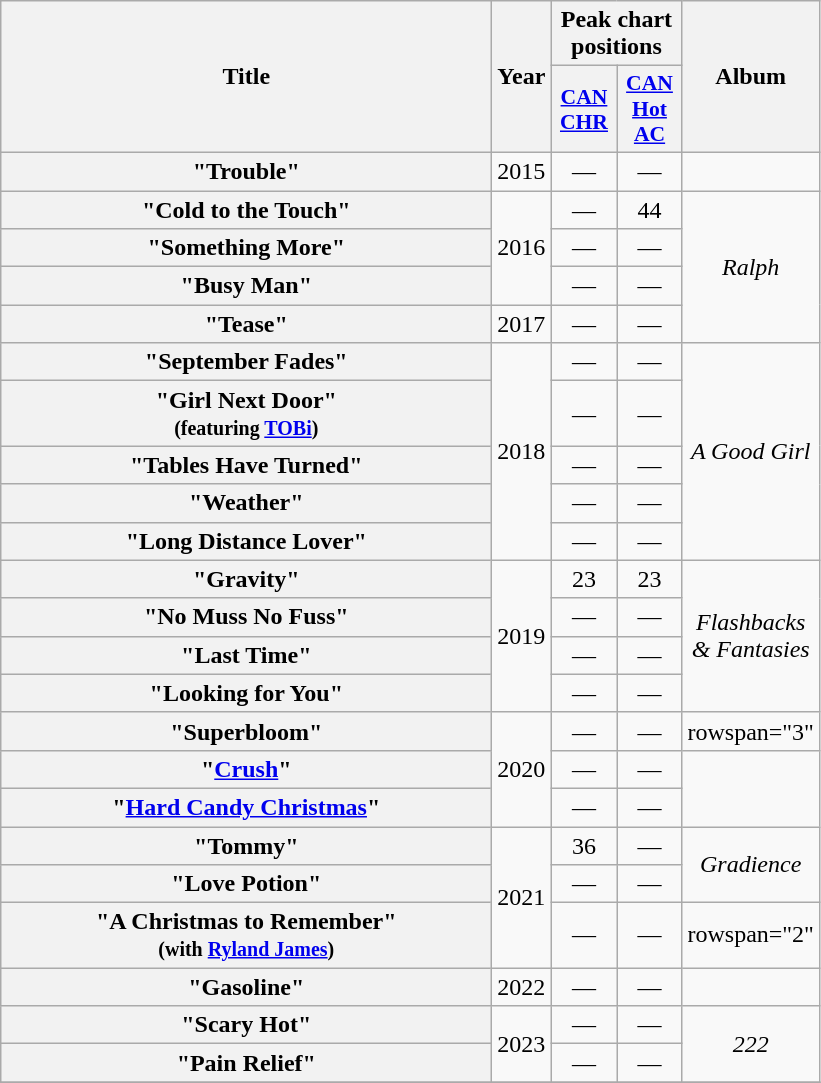<table class="wikitable plainrowheaders" style="text-align:center;">
<tr>
<th rowspan="2" style="width:20em;">Title</th>
<th rowspan="2" style="width:1em;">Year</th>
<th colspan="2" style="width:5em;">Peak chart positions</th>
<th rowspan="2" style="width:5em;">Album</th>
</tr>
<tr>
<th scope="col" style="width:2em;font-size:90%;"><a href='#'>CAN<br>CHR</a><br></th>
<th scope="col" style="width:2em;font-size:90%;"><a href='#'>CAN<br>Hot<br>AC</a><br></th>
</tr>
<tr>
<th scope="row">"Trouble"</th>
<td>2015</td>
<td>—</td>
<td>—</td>
<td></td>
</tr>
<tr>
<th scope="row">"Cold to the Touch"</th>
<td rowspan="3">2016</td>
<td>—</td>
<td>44</td>
<td rowspan="4"><em>Ralph</em></td>
</tr>
<tr>
<th scope="row">"Something More"</th>
<td>—</td>
<td>—</td>
</tr>
<tr>
<th scope="row">"Busy Man"</th>
<td>—</td>
<td>—</td>
</tr>
<tr>
<th scope="row">"Tease"</th>
<td>2017</td>
<td>—</td>
<td>—</td>
</tr>
<tr>
<th scope="row">"September Fades"</th>
<td rowspan="5">2018</td>
<td>—</td>
<td>—</td>
<td rowspan="5"><em>A Good Girl</em></td>
</tr>
<tr>
<th scope="row">"Girl Next Door"<br><small>(featuring <a href='#'>TOBi</a>)</small></th>
<td>—</td>
<td>—</td>
</tr>
<tr>
<th scope="row">"Tables Have Turned"</th>
<td>—</td>
<td>—</td>
</tr>
<tr>
<th scope="row">"Weather"</th>
<td>—</td>
<td>—</td>
</tr>
<tr>
<th scope="row">"Long Distance Lover"</th>
<td>—</td>
<td>—</td>
</tr>
<tr>
<th scope="row">"Gravity"</th>
<td rowspan="4">2019</td>
<td>23</td>
<td>23</td>
<td rowspan="4"><em>Flashbacks & Fantasies</em></td>
</tr>
<tr>
<th scope="row">"No Muss No Fuss"</th>
<td>—</td>
<td>—</td>
</tr>
<tr>
<th scope="row">"Last Time"</th>
<td>—</td>
<td>—</td>
</tr>
<tr>
<th scope="row">"Looking for You"</th>
<td>—</td>
<td>—</td>
</tr>
<tr>
<th scope="row">"Superbloom"</th>
<td rowspan="3">2020</td>
<td>—</td>
<td>—</td>
<td>rowspan="3" </td>
</tr>
<tr>
<th scope="row">"<a href='#'>Crush</a>"</th>
<td>—</td>
<td>—</td>
</tr>
<tr>
<th scope="row">"<a href='#'>Hard Candy Christmas</a>"</th>
<td>—</td>
<td>—</td>
</tr>
<tr>
<th scope="row">"Tommy"</th>
<td rowspan="3">2021</td>
<td>36</td>
<td>—</td>
<td rowspan="2"><em>Gradience</em></td>
</tr>
<tr>
<th scope="row">"Love Potion"</th>
<td>—</td>
<td>—</td>
</tr>
<tr>
<th scope="row">"A Christmas to Remember"<br><small>(with <a href='#'>Ryland James</a>)</small></th>
<td>—</td>
<td>—</td>
<td>rowspan="2" </td>
</tr>
<tr>
<th scope="row">"Gasoline"</th>
<td>2022</td>
<td>—</td>
<td>—</td>
</tr>
<tr>
<th scope="row">"Scary Hot"</th>
<td rowspan="2">2023</td>
<td>—</td>
<td>—</td>
<td rowspan="2"><em>222</em></td>
</tr>
<tr>
<th scope="row">"Pain Relief"</th>
<td>—</td>
<td>—</td>
</tr>
<tr>
</tr>
</table>
